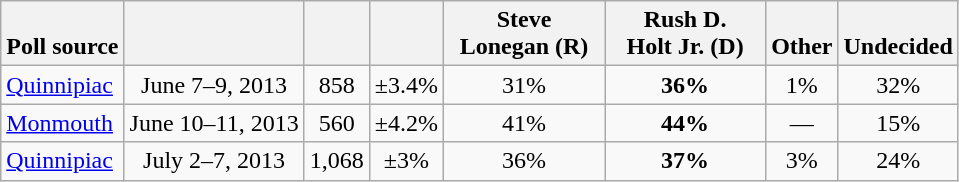<table class="wikitable"  style="text-align:center">
<tr valign= bottom>
<th>Poll source</th>
<th></th>
<th></th>
<th></th>
<th style="width:100px;">Steve<br>Lonegan (R)</th>
<th style="width:100px;">Rush D.<br>Holt Jr. (D)</th>
<th>Other</th>
<th>Undecided</th>
</tr>
<tr>
<td align=left><a href='#'>Quinnipiac</a></td>
<td>June 7–9, 2013</td>
<td>858</td>
<td>±3.4%</td>
<td>31%</td>
<td><strong>36%</strong></td>
<td>1%</td>
<td>32%</td>
</tr>
<tr>
<td align=left><a href='#'>Monmouth</a></td>
<td>June 10–11, 2013</td>
<td>560</td>
<td>±4.2%</td>
<td>41%</td>
<td><strong>44%</strong></td>
<td>—</td>
<td>15%</td>
</tr>
<tr>
<td align=left><a href='#'>Quinnipiac</a></td>
<td>July 2–7, 2013</td>
<td>1,068</td>
<td>±3%</td>
<td>36%</td>
<td><strong>37%</strong></td>
<td>3%</td>
<td>24%</td>
</tr>
</table>
